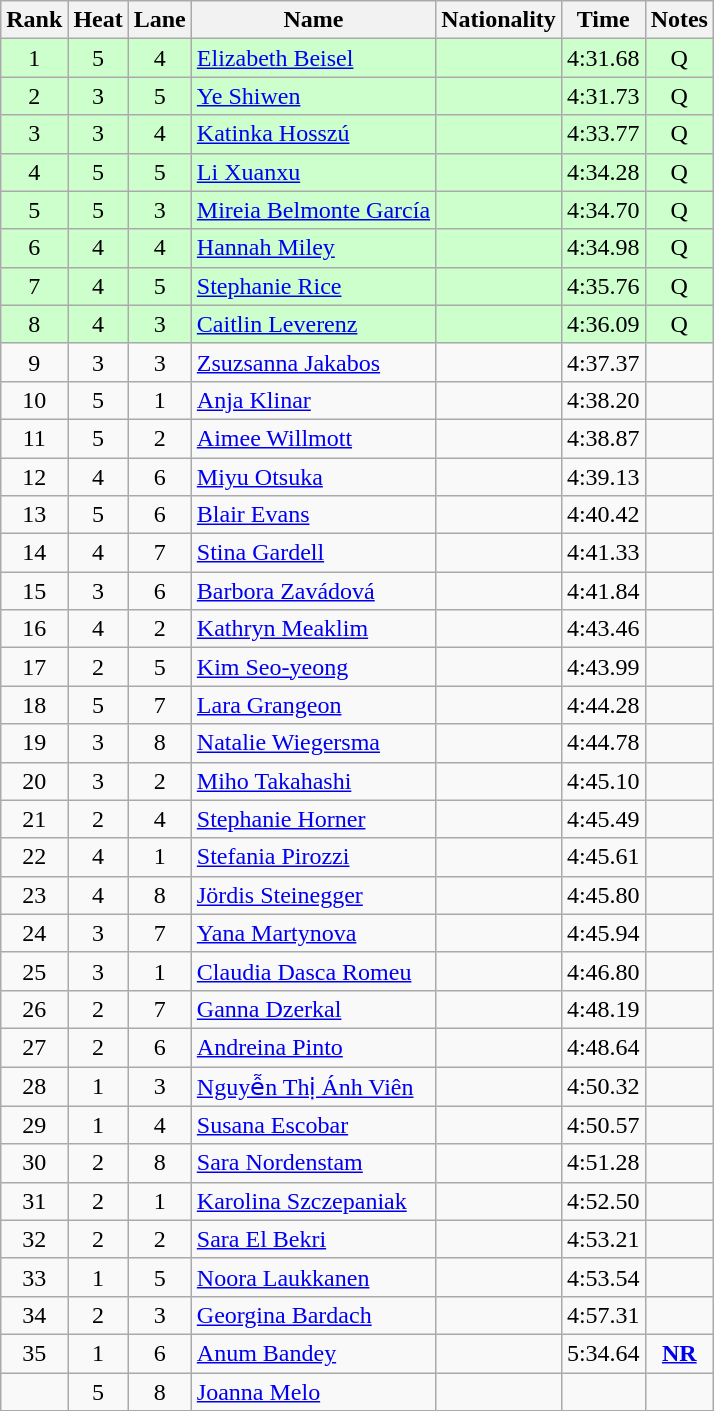<table class="wikitable sortable" style="text-align:center">
<tr>
<th>Rank</th>
<th>Heat</th>
<th>Lane</th>
<th>Name</th>
<th>Nationality</th>
<th>Time</th>
<th>Notes</th>
</tr>
<tr bgcolor=ccffcc>
<td>1</td>
<td>5</td>
<td>4</td>
<td align=left><a href='#'>Elizabeth Beisel</a></td>
<td align=left></td>
<td>4:31.68</td>
<td>Q</td>
</tr>
<tr bgcolor=ccffcc>
<td>2</td>
<td>3</td>
<td>5</td>
<td align=left><a href='#'>Ye Shiwen</a></td>
<td align=left></td>
<td>4:31.73</td>
<td>Q</td>
</tr>
<tr bgcolor=ccffcc>
<td>3</td>
<td>3</td>
<td>4</td>
<td align=left><a href='#'>Katinka Hosszú</a></td>
<td align=left></td>
<td>4:33.77</td>
<td>Q</td>
</tr>
<tr bgcolor=ccffcc>
<td>4</td>
<td>5</td>
<td>5</td>
<td align=left><a href='#'>Li Xuanxu</a></td>
<td align=left></td>
<td>4:34.28</td>
<td>Q</td>
</tr>
<tr bgcolor=ccffcc>
<td>5</td>
<td>5</td>
<td>3</td>
<td align=left><a href='#'>Mireia Belmonte García</a></td>
<td align=left></td>
<td>4:34.70</td>
<td>Q</td>
</tr>
<tr bgcolor=ccffcc>
<td>6</td>
<td>4</td>
<td>4</td>
<td align=left><a href='#'>Hannah Miley</a></td>
<td align=left></td>
<td>4:34.98</td>
<td>Q</td>
</tr>
<tr bgcolor=ccffcc>
<td>7</td>
<td>4</td>
<td>5</td>
<td align=left><a href='#'>Stephanie Rice</a></td>
<td align=left></td>
<td>4:35.76</td>
<td>Q</td>
</tr>
<tr bgcolor=ccffcc>
<td>8</td>
<td>4</td>
<td>3</td>
<td align=left><a href='#'>Caitlin Leverenz</a></td>
<td align=left></td>
<td>4:36.09</td>
<td>Q</td>
</tr>
<tr>
<td>9</td>
<td>3</td>
<td>3</td>
<td align=left><a href='#'>Zsuzsanna Jakabos</a></td>
<td align=left></td>
<td>4:37.37</td>
<td></td>
</tr>
<tr>
<td>10</td>
<td>5</td>
<td>1</td>
<td align=left><a href='#'>Anja Klinar</a></td>
<td align=left></td>
<td>4:38.20</td>
<td></td>
</tr>
<tr>
<td>11</td>
<td>5</td>
<td>2</td>
<td align=left><a href='#'>Aimee Willmott</a></td>
<td align=left></td>
<td>4:38.87</td>
<td></td>
</tr>
<tr>
<td>12</td>
<td>4</td>
<td>6</td>
<td align=left><a href='#'>Miyu Otsuka</a></td>
<td align=left></td>
<td>4:39.13</td>
<td></td>
</tr>
<tr>
<td>13</td>
<td>5</td>
<td>6</td>
<td align=left><a href='#'>Blair Evans</a></td>
<td align=left></td>
<td>4:40.42</td>
<td></td>
</tr>
<tr>
<td>14</td>
<td>4</td>
<td>7</td>
<td align=left><a href='#'>Stina Gardell</a></td>
<td align=left></td>
<td>4:41.33</td>
<td></td>
</tr>
<tr>
<td>15</td>
<td>3</td>
<td>6</td>
<td align=left><a href='#'>Barbora Zavádová</a></td>
<td align=left></td>
<td>4:41.84</td>
<td></td>
</tr>
<tr>
<td>16</td>
<td>4</td>
<td>2</td>
<td align=left><a href='#'>Kathryn Meaklim</a></td>
<td align=left></td>
<td>4:43.46</td>
<td></td>
</tr>
<tr>
<td>17</td>
<td>2</td>
<td>5</td>
<td align=left><a href='#'>Kim Seo-yeong</a></td>
<td align=left></td>
<td>4:43.99</td>
<td></td>
</tr>
<tr>
<td>18</td>
<td>5</td>
<td>7</td>
<td align=left><a href='#'>Lara Grangeon</a></td>
<td align=left></td>
<td>4:44.28</td>
<td></td>
</tr>
<tr>
<td>19</td>
<td>3</td>
<td>8</td>
<td align=left><a href='#'>Natalie Wiegersma</a></td>
<td align=left></td>
<td>4:44.78</td>
<td></td>
</tr>
<tr>
<td>20</td>
<td>3</td>
<td>2</td>
<td align=left><a href='#'>Miho Takahashi</a></td>
<td align=left></td>
<td>4:45.10</td>
<td></td>
</tr>
<tr>
<td>21</td>
<td>2</td>
<td>4</td>
<td align=left><a href='#'>Stephanie Horner</a></td>
<td align=left></td>
<td>4:45.49</td>
<td></td>
</tr>
<tr>
<td>22</td>
<td>4</td>
<td>1</td>
<td align=left><a href='#'>Stefania Pirozzi</a></td>
<td align=left></td>
<td>4:45.61</td>
<td></td>
</tr>
<tr>
<td>23</td>
<td>4</td>
<td>8</td>
<td align=left><a href='#'>Jördis Steinegger</a></td>
<td align=left></td>
<td>4:45.80</td>
<td></td>
</tr>
<tr>
<td>24</td>
<td>3</td>
<td>7</td>
<td align=left><a href='#'>Yana Martynova</a></td>
<td align=left></td>
<td>4:45.94</td>
<td></td>
</tr>
<tr>
<td>25</td>
<td>3</td>
<td>1</td>
<td align=left><a href='#'>Claudia Dasca Romeu</a></td>
<td align=left></td>
<td>4:46.80</td>
<td></td>
</tr>
<tr>
<td>26</td>
<td>2</td>
<td>7</td>
<td align=left><a href='#'>Ganna Dzerkal</a></td>
<td align=left></td>
<td>4:48.19</td>
<td></td>
</tr>
<tr>
<td>27</td>
<td>2</td>
<td>6</td>
<td align=left><a href='#'>Andreina Pinto</a></td>
<td align=left></td>
<td>4:48.64</td>
<td></td>
</tr>
<tr>
<td>28</td>
<td>1</td>
<td>3</td>
<td align=left><a href='#'>Nguyễn Thị Ánh Viên</a></td>
<td align=left></td>
<td>4:50.32</td>
<td></td>
</tr>
<tr>
<td>29</td>
<td>1</td>
<td>4</td>
<td align=left><a href='#'>Susana Escobar</a></td>
<td align=left></td>
<td>4:50.57</td>
<td></td>
</tr>
<tr>
<td>30</td>
<td>2</td>
<td>8</td>
<td align=left><a href='#'>Sara Nordenstam</a></td>
<td align=left></td>
<td>4:51.28</td>
<td></td>
</tr>
<tr>
<td>31</td>
<td>2</td>
<td>1</td>
<td align=left><a href='#'>Karolina Szczepaniak</a></td>
<td align=left></td>
<td>4:52.50</td>
<td></td>
</tr>
<tr>
<td>32</td>
<td>2</td>
<td>2</td>
<td align=left><a href='#'>Sara El Bekri</a></td>
<td align=left></td>
<td>4:53.21</td>
<td></td>
</tr>
<tr>
<td>33</td>
<td>1</td>
<td>5</td>
<td align=left><a href='#'>Noora Laukkanen</a></td>
<td align=left></td>
<td>4:53.54</td>
<td></td>
</tr>
<tr>
<td>34</td>
<td>2</td>
<td>3</td>
<td align=left><a href='#'>Georgina Bardach</a></td>
<td align=left></td>
<td>4:57.31</td>
<td></td>
</tr>
<tr>
<td>35</td>
<td>1</td>
<td>6</td>
<td align=left><a href='#'>Anum Bandey</a></td>
<td align=left></td>
<td>5:34.64</td>
<td><strong><a href='#'>NR</a></strong></td>
</tr>
<tr>
<td></td>
<td>5</td>
<td>8</td>
<td align=left><a href='#'>Joanna Melo</a></td>
<td align=left></td>
<td></td>
<td></td>
</tr>
</table>
